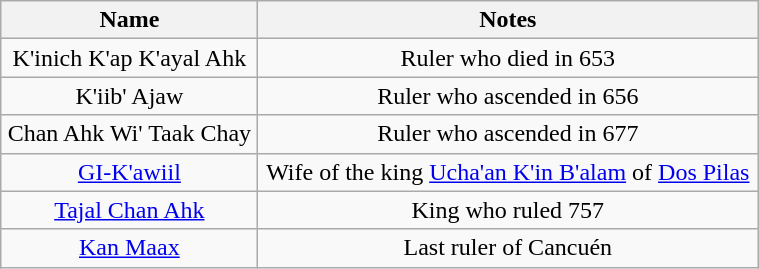<table width=40% class="wikitable">
<tr>
<th>Name</th>
<th>Notes</th>
</tr>
<tr>
<td align="center">K'inich K'ap K'ayal Ahk</td>
<td align="center">Ruler who died in 653</td>
</tr>
<tr>
<td align="center">K'iib' Ajaw</td>
<td align="center">Ruler who ascended in 656</td>
</tr>
<tr>
<td align="center">Chan Ahk Wi' Taak Chay</td>
<td align="center">Ruler who ascended in 677</td>
</tr>
<tr>
<td align="center"><a href='#'>GI-K'awiil</a></td>
<td align="center">Wife of the king <a href='#'>Ucha'an K'in B'alam</a> of <a href='#'>Dos Pilas</a></td>
</tr>
<tr>
<td align="center"><a href='#'>Tajal Chan Ahk</a></td>
<td align="center">King who ruled 757</td>
</tr>
<tr>
<td align="center"><a href='#'>Kan Maax</a></td>
<td align="center">Last ruler of Cancuén</td>
</tr>
</table>
